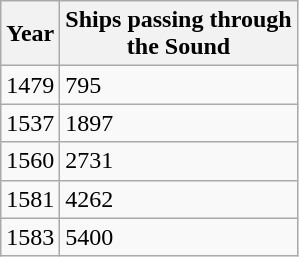<table class="wikitable">
<tr>
<th>Year</th>
<th>Ships passing through<br>the Sound</th>
</tr>
<tr>
<td>1479</td>
<td>795</td>
</tr>
<tr>
<td>1537</td>
<td>1897</td>
</tr>
<tr>
<td>1560</td>
<td>2731</td>
</tr>
<tr>
<td>1581</td>
<td>4262</td>
</tr>
<tr>
<td>1583</td>
<td>5400</td>
</tr>
</table>
